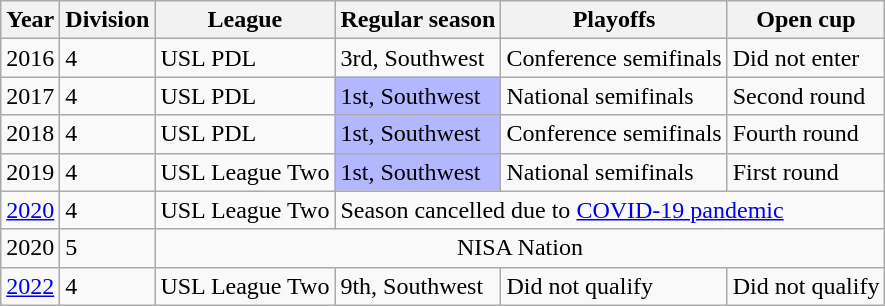<table class="wikitable">
<tr>
<th>Year</th>
<th>Division</th>
<th>League</th>
<th>Regular season</th>
<th>Playoffs</th>
<th>Open cup</th>
</tr>
<tr>
<td>2016</td>
<td>4</td>
<td>USL PDL</td>
<td>3rd, Southwest</td>
<td>Conference semifinals</td>
<td>Did not enter</td>
</tr>
<tr>
<td>2017</td>
<td>4</td>
<td>USL PDL</td>
<td bgcolor="B3B7FF">1st, Southwest</td>
<td>National semifinals</td>
<td>Second round</td>
</tr>
<tr>
<td>2018</td>
<td>4</td>
<td>USL PDL</td>
<td bgcolor="B3B7FF">1st, Southwest</td>
<td>Conference semifinals</td>
<td>Fourth round</td>
</tr>
<tr>
<td>2019</td>
<td>4</td>
<td>USL League Two</td>
<td bgcolor="B3B7FF">1st, Southwest</td>
<td>National semifinals</td>
<td>First round</td>
</tr>
<tr>
<td><a href='#'>2020</a></td>
<td>4</td>
<td>USL League Two</td>
<td colspan=3>Season cancelled due to <a href='#'>COVID-19 pandemic</a></td>
</tr>
<tr>
<td>2020</td>
<td>5</td>
<td colspan=4 align=center>NISA Nation</td>
</tr>
<tr>
<td><a href='#'>2022</a></td>
<td>4</td>
<td>USL League Two</td>
<td>9th, Southwest</td>
<td>Did not qualify</td>
<td>Did not qualify</td>
</tr>
</table>
